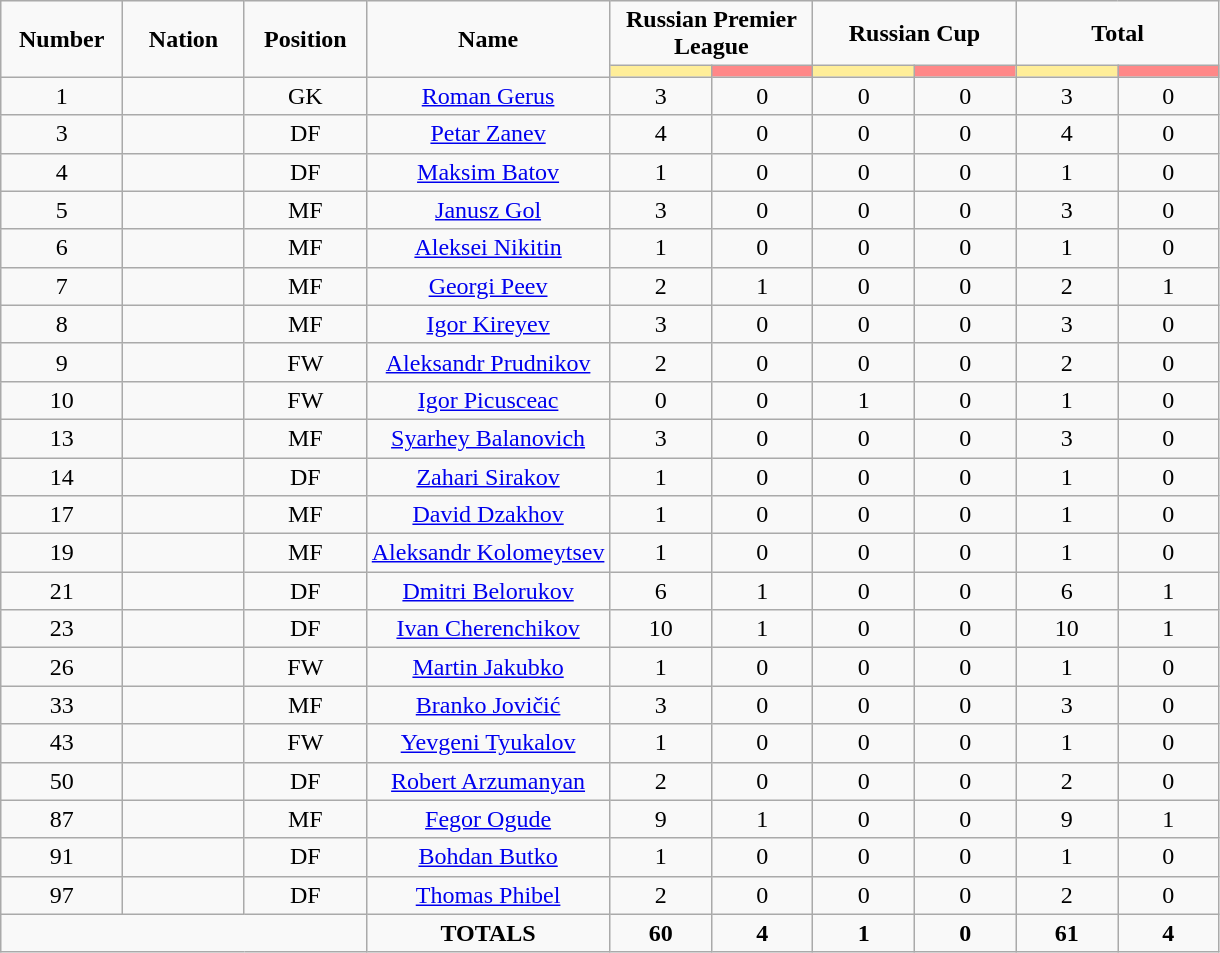<table class="wikitable" style="font-size: 100%; text-align: center;">
<tr>
<td rowspan=2 width="10%" align=center><strong>Number</strong></td>
<td rowspan=2 width="10%" align=center><strong>Nation</strong></td>
<td rowspan=2 width="10%" align=center><strong>Position</strong></td>
<td rowspan=2 width="20%" align=center><strong>Name</strong></td>
<td colspan=2 align=center><strong>Russian Premier League</strong></td>
<td colspan=2 align=center><strong>Russian Cup</strong></td>
<td colspan=2 align=center><strong>Total</strong></td>
</tr>
<tr>
<th width=60 style="background: #FFEE99"></th>
<th width=60 style="background: #FF8888"></th>
<th width=60 style="background: #FFEE99"></th>
<th width=60 style="background: #FF8888"></th>
<th width=60 style="background: #FFEE99"></th>
<th width=60 style="background: #FF8888"></th>
</tr>
<tr>
<td>1</td>
<td></td>
<td>GK</td>
<td><a href='#'>Roman Gerus</a></td>
<td>3</td>
<td>0</td>
<td>0</td>
<td>0</td>
<td>3</td>
<td>0</td>
</tr>
<tr>
<td>3</td>
<td></td>
<td>DF</td>
<td><a href='#'>Petar Zanev</a></td>
<td>4</td>
<td>0</td>
<td>0</td>
<td>0</td>
<td>4</td>
<td>0</td>
</tr>
<tr>
<td>4</td>
<td></td>
<td>DF</td>
<td><a href='#'>Maksim Batov</a></td>
<td>1</td>
<td>0</td>
<td>0</td>
<td>0</td>
<td>1</td>
<td>0</td>
</tr>
<tr>
<td>5</td>
<td></td>
<td>MF</td>
<td><a href='#'>Janusz Gol</a></td>
<td>3</td>
<td>0</td>
<td>0</td>
<td>0</td>
<td>3</td>
<td>0</td>
</tr>
<tr>
<td>6</td>
<td></td>
<td>MF</td>
<td><a href='#'>Aleksei Nikitin</a></td>
<td>1</td>
<td>0</td>
<td>0</td>
<td>0</td>
<td>1</td>
<td>0</td>
</tr>
<tr>
<td>7</td>
<td></td>
<td>MF</td>
<td><a href='#'>Georgi Peev</a></td>
<td>2</td>
<td>1</td>
<td>0</td>
<td>0</td>
<td>2</td>
<td>1</td>
</tr>
<tr>
<td>8</td>
<td></td>
<td>MF</td>
<td><a href='#'>Igor Kireyev</a></td>
<td>3</td>
<td>0</td>
<td>0</td>
<td>0</td>
<td>3</td>
<td>0</td>
</tr>
<tr>
<td>9</td>
<td></td>
<td>FW</td>
<td><a href='#'>Aleksandr Prudnikov</a></td>
<td>2</td>
<td>0</td>
<td>0</td>
<td>0</td>
<td>2</td>
<td>0</td>
</tr>
<tr>
<td>10</td>
<td></td>
<td>FW</td>
<td><a href='#'>Igor Picusceac</a></td>
<td>0</td>
<td>0</td>
<td>1</td>
<td>0</td>
<td>1</td>
<td>0</td>
</tr>
<tr>
<td>13</td>
<td></td>
<td>MF</td>
<td><a href='#'>Syarhey Balanovich</a></td>
<td>3</td>
<td>0</td>
<td>0</td>
<td>0</td>
<td>3</td>
<td>0</td>
</tr>
<tr>
<td>14</td>
<td></td>
<td>DF</td>
<td><a href='#'>Zahari Sirakov</a></td>
<td>1</td>
<td>0</td>
<td>0</td>
<td>0</td>
<td>1</td>
<td>0</td>
</tr>
<tr>
<td>17</td>
<td></td>
<td>MF</td>
<td><a href='#'>David Dzakhov</a></td>
<td>1</td>
<td>0</td>
<td>0</td>
<td>0</td>
<td>1</td>
<td>0</td>
</tr>
<tr>
<td>19</td>
<td></td>
<td>MF</td>
<td><a href='#'>Aleksandr Kolomeytsev</a></td>
<td>1</td>
<td>0</td>
<td>0</td>
<td>0</td>
<td>1</td>
<td>0</td>
</tr>
<tr>
<td>21</td>
<td></td>
<td>DF</td>
<td><a href='#'>Dmitri Belorukov</a></td>
<td>6</td>
<td>1</td>
<td>0</td>
<td>0</td>
<td>6</td>
<td>1</td>
</tr>
<tr>
<td>23</td>
<td></td>
<td>DF</td>
<td><a href='#'>Ivan Cherenchikov</a></td>
<td>10</td>
<td>1</td>
<td>0</td>
<td>0</td>
<td>10</td>
<td>1</td>
</tr>
<tr>
<td>26</td>
<td></td>
<td>FW</td>
<td><a href='#'>Martin Jakubko</a></td>
<td>1</td>
<td>0</td>
<td>0</td>
<td>0</td>
<td>1</td>
<td>0</td>
</tr>
<tr>
<td>33</td>
<td></td>
<td>MF</td>
<td><a href='#'>Branko Jovičić</a></td>
<td>3</td>
<td>0</td>
<td>0</td>
<td>0</td>
<td>3</td>
<td>0</td>
</tr>
<tr>
<td>43</td>
<td></td>
<td>FW</td>
<td><a href='#'>Yevgeni Tyukalov</a></td>
<td>1</td>
<td>0</td>
<td>0</td>
<td>0</td>
<td>1</td>
<td>0</td>
</tr>
<tr>
<td>50</td>
<td></td>
<td>DF</td>
<td><a href='#'>Robert Arzumanyan</a></td>
<td>2</td>
<td>0</td>
<td>0</td>
<td>0</td>
<td>2</td>
<td>0</td>
</tr>
<tr>
<td>87</td>
<td></td>
<td>MF</td>
<td><a href='#'>Fegor Ogude</a></td>
<td>9</td>
<td>1</td>
<td>0</td>
<td>0</td>
<td>9</td>
<td>1</td>
</tr>
<tr>
<td>91</td>
<td></td>
<td>DF</td>
<td><a href='#'>Bohdan Butko</a></td>
<td>1</td>
<td>0</td>
<td>0</td>
<td>0</td>
<td>1</td>
<td>0</td>
</tr>
<tr>
<td>97</td>
<td></td>
<td>DF</td>
<td><a href='#'>Thomas Phibel</a></td>
<td>2</td>
<td>0</td>
<td>0</td>
<td>0</td>
<td>2</td>
<td>0</td>
</tr>
<tr>
<td colspan=3></td>
<td><strong>TOTALS</strong></td>
<td><strong>60</strong></td>
<td><strong>4</strong></td>
<td><strong>1</strong></td>
<td><strong>0</strong></td>
<td><strong>61</strong></td>
<td><strong>4</strong></td>
</tr>
</table>
